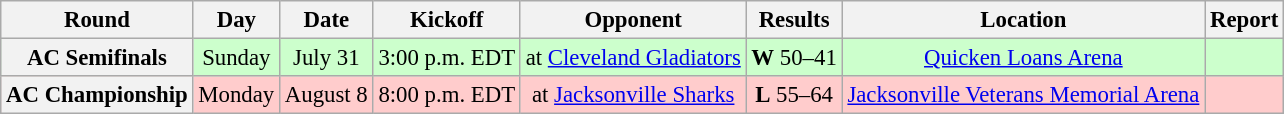<table class="wikitable" style="font-size: 95%;">
<tr>
<th>Round</th>
<th>Day</th>
<th>Date</th>
<th>Kickoff</th>
<th>Opponent</th>
<th>Results</th>
<th>Location</th>
<th>Report</th>
</tr>
<tr style= background:#ccffcc;>
<th align="center">AC Semifinals</th>
<td align="center">Sunday</td>
<td align="center">July 31</td>
<td align="center">3:00 p.m. EDT</td>
<td align="center">at <a href='#'>Cleveland Gladiators</a></td>
<td align="center"><strong>W</strong> 50–41</td>
<td align="center"><a href='#'>Quicken Loans Arena</a></td>
<td align="center"></td>
</tr>
<tr style= background:#ffcccc;>
<th align="center">AC Championship</th>
<td align="center">Monday</td>
<td align="center">August 8</td>
<td align="center">8:00 p.m. EDT</td>
<td align="center">at <a href='#'>Jacksonville Sharks</a></td>
<td align="center"><strong>L</strong> 55–64</td>
<td align="center"><a href='#'>Jacksonville Veterans Memorial Arena</a></td>
<td align="center"></td>
</tr>
</table>
